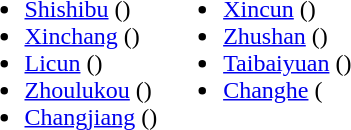<table>
<tr>
<td valign="top"><br><ul><li><a href='#'>Shishibu</a> ()</li><li><a href='#'>Xinchang</a> ()</li><li><a href='#'>Licun</a> ()</li><li><a href='#'>Zhoulukou</a> ()</li><li><a href='#'>Changjiang</a> ()</li></ul></td>
<td valign="top"><br><ul><li><a href='#'>Xincun</a> ()</li><li><a href='#'>Zhushan</a> ()</li><li><a href='#'>Taibaiyuan</a> ()</li><li><a href='#'>Changhe</a> (</li></ul></td>
</tr>
</table>
